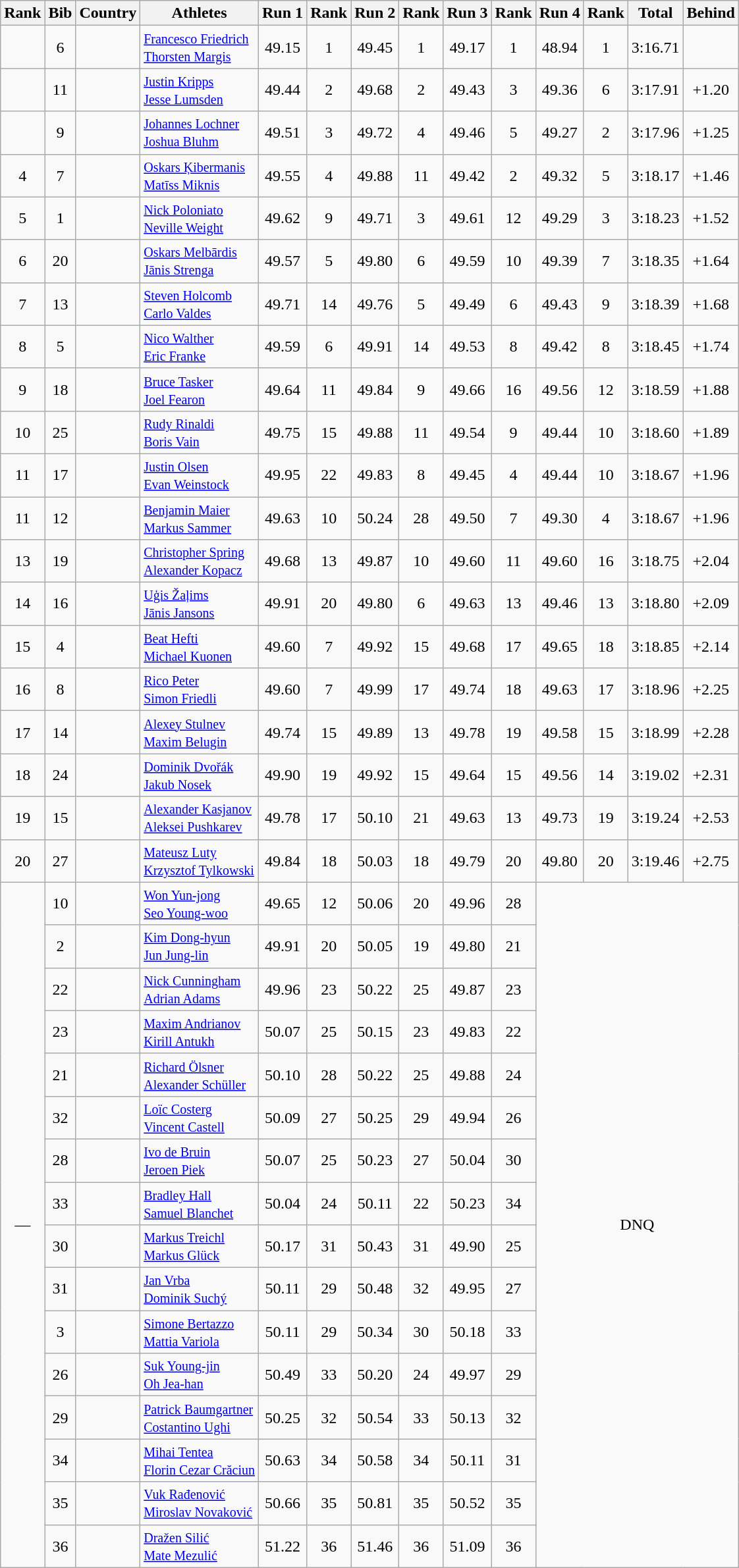<table class="wikitable sortable" style="text-align:center">
<tr>
<th>Rank</th>
<th>Bib</th>
<th>Country</th>
<th>Athletes</th>
<th>Run 1</th>
<th>Rank</th>
<th>Run 2</th>
<th>Rank</th>
<th>Run 3</th>
<th>Rank</th>
<th>Run 4</th>
<th>Rank</th>
<th>Total</th>
<th>Behind</th>
</tr>
<tr>
<td></td>
<td>6</td>
<td align=left></td>
<td align=left><small><a href='#'>Francesco Friedrich</a><br><a href='#'>Thorsten Margis</a></small></td>
<td>49.15</td>
<td>1</td>
<td>49.45</td>
<td>1</td>
<td>49.17</td>
<td>1</td>
<td>48.94</td>
<td>1</td>
<td>3:16.71</td>
<td></td>
</tr>
<tr>
<td></td>
<td>11</td>
<td align=left></td>
<td align=left><small><a href='#'>Justin Kripps</a><br><a href='#'>Jesse Lumsden</a></small></td>
<td>49.44</td>
<td>2</td>
<td>49.68</td>
<td>2</td>
<td>49.43</td>
<td>3</td>
<td>49.36</td>
<td>6</td>
<td>3:17.91</td>
<td>+1.20</td>
</tr>
<tr>
<td></td>
<td>9</td>
<td align=left></td>
<td align=left><small><a href='#'>Johannes Lochner</a><br><a href='#'>Joshua Bluhm</a></small></td>
<td>49.51</td>
<td>3</td>
<td>49.72</td>
<td>4</td>
<td>49.46</td>
<td>5</td>
<td>49.27</td>
<td>2</td>
<td>3:17.96</td>
<td>+1.25</td>
</tr>
<tr>
<td>4</td>
<td>7</td>
<td align=left></td>
<td align=left><small><a href='#'>Oskars Ķibermanis</a><br><a href='#'>Matīss Miknis</a></small></td>
<td>49.55</td>
<td>4</td>
<td>49.88</td>
<td>11</td>
<td>49.42</td>
<td>2</td>
<td>49.32</td>
<td>5</td>
<td>3:18.17</td>
<td>+1.46</td>
</tr>
<tr>
<td>5</td>
<td>1</td>
<td align=left></td>
<td align=left><small><a href='#'>Nick Poloniato</a><br><a href='#'>Neville Weight</a></small></td>
<td>49.62</td>
<td>9</td>
<td>49.71</td>
<td>3</td>
<td>49.61</td>
<td>12</td>
<td>49.29</td>
<td>3</td>
<td>3:18.23</td>
<td>+1.52</td>
</tr>
<tr>
<td>6</td>
<td>20</td>
<td align=left></td>
<td align=left><small><a href='#'>Oskars Melbārdis</a><br><a href='#'>Jānis Strenga</a></small></td>
<td>49.57</td>
<td>5</td>
<td>49.80</td>
<td>6</td>
<td>49.59</td>
<td>10</td>
<td>49.39</td>
<td>7</td>
<td>3:18.35</td>
<td>+1.64</td>
</tr>
<tr>
<td>7</td>
<td>13</td>
<td align=left></td>
<td align=left><small><a href='#'>Steven Holcomb</a><br><a href='#'>Carlo Valdes</a></small></td>
<td>49.71</td>
<td>14</td>
<td>49.76</td>
<td>5</td>
<td>49.49</td>
<td>6</td>
<td>49.43</td>
<td>9</td>
<td>3:18.39</td>
<td>+1.68</td>
</tr>
<tr>
<td>8</td>
<td>5</td>
<td align=left></td>
<td align=left><small><a href='#'>Nico Walther</a><br><a href='#'>Eric Franke</a></small></td>
<td>49.59</td>
<td>6</td>
<td>49.91</td>
<td>14</td>
<td>49.53</td>
<td>8</td>
<td>49.42</td>
<td>8</td>
<td>3:18.45</td>
<td>+1.74</td>
</tr>
<tr>
<td>9</td>
<td>18</td>
<td align=left></td>
<td align=left><small><a href='#'>Bruce Tasker</a><br><a href='#'>Joel Fearon</a></small></td>
<td>49.64</td>
<td>11</td>
<td>49.84</td>
<td>9</td>
<td>49.66</td>
<td>16</td>
<td>49.56</td>
<td>12</td>
<td>3:18.59</td>
<td>+1.88</td>
</tr>
<tr>
<td>10</td>
<td>25</td>
<td align=left></td>
<td align=left><small><a href='#'>Rudy Rinaldi</a><br><a href='#'>Boris Vain</a></small></td>
<td>49.75</td>
<td>15</td>
<td>49.88</td>
<td>11</td>
<td>49.54</td>
<td>9</td>
<td>49.44</td>
<td>10</td>
<td>3:18.60</td>
<td>+1.89</td>
</tr>
<tr>
<td>11</td>
<td>17</td>
<td align=left></td>
<td align=left><small><a href='#'>Justin Olsen</a><br><a href='#'>Evan Weinstock</a></small></td>
<td>49.95</td>
<td>22</td>
<td>49.83</td>
<td>8</td>
<td>49.45</td>
<td>4</td>
<td>49.44</td>
<td>10</td>
<td>3:18.67</td>
<td>+1.96</td>
</tr>
<tr>
<td>11</td>
<td>12</td>
<td align=left></td>
<td align=left><small><a href='#'>Benjamin Maier</a><br><a href='#'>Markus Sammer</a></small></td>
<td>49.63</td>
<td>10</td>
<td>50.24</td>
<td>28</td>
<td>49.50</td>
<td>7</td>
<td>49.30</td>
<td>4</td>
<td>3:18.67</td>
<td>+1.96</td>
</tr>
<tr>
<td>13</td>
<td>19</td>
<td align=left></td>
<td align=left><small><a href='#'>Christopher Spring</a><br><a href='#'>Alexander Kopacz</a></small></td>
<td>49.68</td>
<td>13</td>
<td>49.87</td>
<td>10</td>
<td>49.60</td>
<td>11</td>
<td>49.60</td>
<td>16</td>
<td>3:18.75</td>
<td>+2.04</td>
</tr>
<tr>
<td>14</td>
<td>16</td>
<td align=left></td>
<td align=left><small><a href='#'>Uģis Žaļims</a><br><a href='#'>Jānis Jansons</a></small></td>
<td>49.91</td>
<td>20</td>
<td>49.80</td>
<td>6</td>
<td>49.63</td>
<td>13</td>
<td>49.46</td>
<td>13</td>
<td>3:18.80</td>
<td>+2.09</td>
</tr>
<tr>
<td>15</td>
<td>4</td>
<td align=left></td>
<td align=left><small><a href='#'>Beat Hefti</a><br><a href='#'>Michael Kuonen</a></small></td>
<td>49.60</td>
<td>7</td>
<td>49.92</td>
<td>15</td>
<td>49.68</td>
<td>17</td>
<td>49.65</td>
<td>18</td>
<td>3:18.85</td>
<td>+2.14</td>
</tr>
<tr>
<td>16</td>
<td>8</td>
<td align=left></td>
<td align=left><small><a href='#'>Rico Peter</a><br><a href='#'>Simon Friedli</a></small></td>
<td>49.60</td>
<td>7</td>
<td>49.99</td>
<td>17</td>
<td>49.74</td>
<td>18</td>
<td>49.63</td>
<td>17</td>
<td>3:18.96</td>
<td>+2.25</td>
</tr>
<tr>
<td>17</td>
<td>14</td>
<td align=left></td>
<td align=left><small><a href='#'>Alexey Stulnev</a><br><a href='#'>Maxim Belugin</a></small></td>
<td>49.74</td>
<td>15</td>
<td>49.89</td>
<td>13</td>
<td>49.78</td>
<td>19</td>
<td>49.58</td>
<td>15</td>
<td>3:18.99</td>
<td>+2.28</td>
</tr>
<tr>
<td>18</td>
<td>24</td>
<td align=left></td>
<td align=left><small><a href='#'>Dominik Dvořák</a><br><a href='#'>Jakub Nosek</a></small></td>
<td>49.90</td>
<td>19</td>
<td>49.92</td>
<td>15</td>
<td>49.64</td>
<td>15</td>
<td>49.56</td>
<td>14</td>
<td>3:19.02</td>
<td>+2.31</td>
</tr>
<tr>
<td>19</td>
<td>15</td>
<td align=left></td>
<td align=left><small><a href='#'>Alexander Kasjanov</a><br><a href='#'>Aleksei Pushkarev</a></small></td>
<td>49.78</td>
<td>17</td>
<td>50.10</td>
<td>21</td>
<td>49.63</td>
<td>13</td>
<td>49.73</td>
<td>19</td>
<td>3:19.24</td>
<td>+2.53</td>
</tr>
<tr>
<td>20</td>
<td>27</td>
<td align=left></td>
<td align=left><small><a href='#'>Mateusz Luty</a><br><a href='#'>Krzysztof Tylkowski</a></small></td>
<td>49.84</td>
<td>18</td>
<td>50.03</td>
<td>18</td>
<td>49.79</td>
<td>20</td>
<td>49.80</td>
<td>20</td>
<td>3:19.46</td>
<td>+2.75</td>
</tr>
<tr>
<td rowspan=16>—</td>
<td>10</td>
<td align=left></td>
<td align=left><small><a href='#'>Won Yun-jong</a><br><a href='#'>Seo Young-woo</a></small></td>
<td>49.65</td>
<td>12</td>
<td>50.06</td>
<td>20</td>
<td>49.96</td>
<td>28</td>
<td rowspan=16 colspan=4>DNQ</td>
</tr>
<tr>
<td>2</td>
<td align=left></td>
<td align=left><small><a href='#'>Kim Dong-hyun</a><br><a href='#'>Jun Jung-lin</a></small></td>
<td>49.91</td>
<td>20</td>
<td>50.05</td>
<td>19</td>
<td>49.80</td>
<td>21</td>
</tr>
<tr>
<td>22</td>
<td align=left></td>
<td align=left><small><a href='#'>Nick Cunningham</a><br><a href='#'>Adrian Adams</a></small></td>
<td>49.96</td>
<td>23</td>
<td>50.22</td>
<td>25</td>
<td>49.87</td>
<td>23</td>
</tr>
<tr>
<td>23</td>
<td align=left></td>
<td align=left><small><a href='#'>Maxim Andrianov</a><br><a href='#'>Kirill Antukh</a></small></td>
<td>50.07</td>
<td>25</td>
<td>50.15</td>
<td>23</td>
<td>49.83</td>
<td>22</td>
</tr>
<tr>
<td>21</td>
<td align=left></td>
<td align=left><small><a href='#'>Richard Ölsner</a><br><a href='#'>Alexander Schüller</a></small></td>
<td>50.10</td>
<td>28</td>
<td>50.22</td>
<td>25</td>
<td>49.88</td>
<td>24</td>
</tr>
<tr>
<td>32</td>
<td align=left></td>
<td align=left><small><a href='#'>Loïc Costerg</a><br><a href='#'>Vincent Castell</a></small></td>
<td>50.09</td>
<td>27</td>
<td>50.25</td>
<td>29</td>
<td>49.94</td>
<td>26</td>
</tr>
<tr>
<td>28</td>
<td align=left></td>
<td align=left><small><a href='#'>Ivo de Bruin</a><br><a href='#'>Jeroen Piek</a></small></td>
<td>50.07</td>
<td>25</td>
<td>50.23</td>
<td>27</td>
<td>50.04</td>
<td>30</td>
</tr>
<tr>
<td>33</td>
<td align=left></td>
<td align=left><small><a href='#'>Bradley Hall</a><br><a href='#'>Samuel Blanchet</a></small></td>
<td>50.04</td>
<td>24</td>
<td>50.11</td>
<td>22</td>
<td>50.23</td>
<td>34</td>
</tr>
<tr>
<td>30</td>
<td align=left></td>
<td align=left><small><a href='#'>Markus Treichl</a><br><a href='#'>Markus Glück</a></small></td>
<td>50.17</td>
<td>31</td>
<td>50.43</td>
<td>31</td>
<td>49.90</td>
<td>25</td>
</tr>
<tr>
<td>31</td>
<td align=left></td>
<td align=left><small><a href='#'>Jan Vrba</a><br><a href='#'>Dominik Suchý</a></small></td>
<td>50.11</td>
<td>29</td>
<td>50.48</td>
<td>32</td>
<td>49.95</td>
<td>27</td>
</tr>
<tr>
<td>3</td>
<td align=left></td>
<td align=left><small><a href='#'>Simone Bertazzo</a><br><a href='#'>Mattia Variola</a></small></td>
<td>50.11</td>
<td>29</td>
<td>50.34</td>
<td>30</td>
<td>50.18</td>
<td>33</td>
</tr>
<tr>
<td>26</td>
<td align=left></td>
<td align=left><small><a href='#'>Suk Young-jin</a><br><a href='#'>Oh Jea-han</a></small></td>
<td>50.49</td>
<td>33</td>
<td>50.20</td>
<td>24</td>
<td>49.97</td>
<td>29</td>
</tr>
<tr>
<td>29</td>
<td align=left></td>
<td align=left><small><a href='#'>Patrick Baumgartner</a><br><a href='#'>Costantino Ughi</a></small></td>
<td>50.25</td>
<td>32</td>
<td>50.54</td>
<td>33</td>
<td>50.13</td>
<td>32</td>
</tr>
<tr>
<td>34</td>
<td align=left></td>
<td align=left><small><a href='#'>Mihai Tentea</a><br><a href='#'>Florin Cezar Crăciun</a></small></td>
<td>50.63</td>
<td>34</td>
<td>50.58</td>
<td>34</td>
<td>50.11</td>
<td>31</td>
</tr>
<tr>
<td>35</td>
<td align=left></td>
<td align=left><small><a href='#'>Vuk Rađenović</a><br><a href='#'>Miroslav Novaković</a></small></td>
<td>50.66</td>
<td>35</td>
<td>50.81</td>
<td>35</td>
<td>50.52</td>
<td>35</td>
</tr>
<tr>
<td>36</td>
<td align=left></td>
<td align=left><small><a href='#'>Dražen Silić</a><br><a href='#'>Mate Mezulić</a></small></td>
<td>51.22</td>
<td>36</td>
<td>51.46</td>
<td>36</td>
<td>51.09</td>
<td>36</td>
</tr>
</table>
